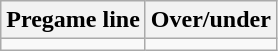<table class="wikitable">
<tr align="center">
<th style=>Pregame line</th>
<th style=>Over/under</th>
</tr>
<tr align="center">
<td></td>
<td></td>
</tr>
</table>
